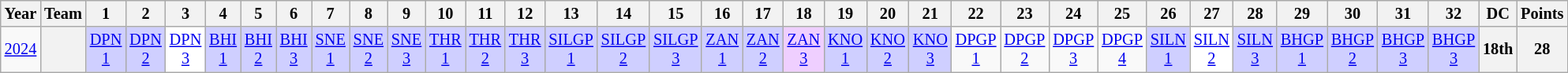<table class="wikitable" style="text-align:center; font-size:85%;">
<tr>
<th>Year</th>
<th>Team</th>
<th>1</th>
<th>2</th>
<th>3</th>
<th>4</th>
<th>5</th>
<th>6</th>
<th>7</th>
<th>8</th>
<th>9</th>
<th>10</th>
<th>11</th>
<th>12</th>
<th>13</th>
<th>14</th>
<th>15</th>
<th>16</th>
<th>17</th>
<th>18</th>
<th>19</th>
<th>20</th>
<th>21</th>
<th>22</th>
<th>23</th>
<th>24</th>
<th>25</th>
<th>26</th>
<th>27</th>
<th>28</th>
<th>29</th>
<th>30</th>
<th>31</th>
<th>32</th>
<th>DC</th>
<th>Points</th>
</tr>
<tr>
<td><a href='#'>2024</a></td>
<th></th>
<td style="background:#CFCFFF;"><a href='#'>DPN<br>1</a><br></td>
<td style="background:#CFCFFF;"><a href='#'>DPN<br>2</a><br></td>
<td style="background:#FFFFFF;"><a href='#'>DPN<br>3</a><br></td>
<td style="background:#CFCFFF;"><a href='#'>BHI<br>1</a><br></td>
<td style="background:#CFCFFF;"><a href='#'>BHI<br>2</a><br></td>
<td style="background:#CFCFFF;"><a href='#'>BHI<br>3</a><br></td>
<td style="background:#CFCFFF;"><a href='#'>SNE<br>1</a><br></td>
<td style="background:#CFCFFF;"><a href='#'>SNE<br>2</a><br></td>
<td style="background:#CFCFFF;"><a href='#'>SNE<br>3</a><br></td>
<td style="background:#CFCFFF;"><a href='#'>THR<br>1</a><br></td>
<td style="background:#CFCFFF;"><a href='#'>THR<br>2</a><br></td>
<td style="background:#CFCFFF;"><a href='#'>THR<br>3</a><br></td>
<td style="background:#CFCFFF;"><a href='#'>SILGP<br>1</a><br></td>
<td style="background:#CFCFFF;"><a href='#'>SILGP<br>2</a><br></td>
<td style="background:#CFCFFF;"><a href='#'>SILGP<br>3</a><br></td>
<td style="background:#CFCFFF;"><a href='#'>ZAN<br>1</a><br></td>
<td style="background:#CFCFFF;"><a href='#'>ZAN<br>2</a><br></td>
<td style="background:#EFCFFF;"><a href='#'>ZAN<br>3</a><br></td>
<td style="background:#CFCFFF;"><a href='#'>KNO<br>1</a><br></td>
<td style="background:#CFCFFF;"><a href='#'>KNO<br>2</a><br></td>
<td style="background:#CFCFFF;"><a href='#'>KNO<br>3</a><br></td>
<td><a href='#'>DPGP<br>1</a></td>
<td><a href='#'>DPGP<br>2</a></td>
<td><a href='#'>DPGP<br>3</a></td>
<td><a href='#'>DPGP<br>4</a></td>
<td style="background:#CFCFFF;"><a href='#'>SILN<br>1</a><br></td>
<td style="background:#FFFFFF;"><a href='#'>SILN<br>2</a><br></td>
<td style="background:#CFCFFF;"><a href='#'>SILN<br>3</a><br></td>
<td style="background:#CFCFFF;"><a href='#'>BHGP<br>1</a><br></td>
<td style="background:#CFCFFF;"><a href='#'>BHGP<br>2</a><br></td>
<td style="background:#CFCFFF;"><a href='#'>BHGP<br>3</a><br></td>
<td style="background:#CFCFFF;"><a href='#'>BHGP<br>3</a><br></td>
<th>18th</th>
<th>28</th>
</tr>
</table>
